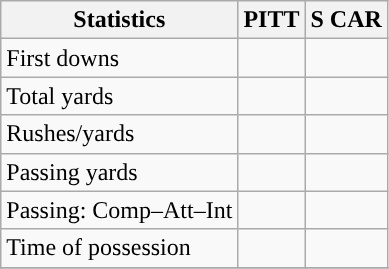<table class="wikitable" style="float: left;">
<tr>
<th>Statistics</th>
<th>PITT</th>
<th>S CAR</th>
</tr>
<tr>
<td>First downs</td>
<td></td>
<td></td>
</tr>
<tr>
<td>Total yards</td>
<td></td>
<td></td>
</tr>
<tr>
<td>Rushes/yards</td>
<td></td>
<td></td>
</tr>
<tr>
<td>Passing yards</td>
<td></td>
<td></td>
</tr>
<tr>
<td>Passing: Comp–Att–Int</td>
<td></td>
<td></td>
</tr>
<tr>
<td>Time of possession</td>
<td></td>
<td></td>
</tr>
<tr>
</tr>
</table>
